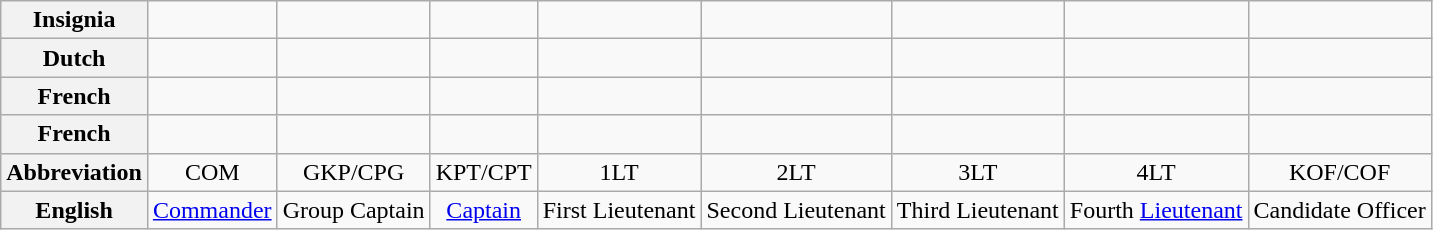<table class="wikitable">
<tr style="text-align:center;">
<th>Insignia</th>
<td></td>
<td></td>
<td></td>
<td></td>
<td></td>
<td></td>
<td></td>
<td></td>
</tr>
<tr style="text-align:center;">
<th>Dutch</th>
<td></td>
<td></td>
<td></td>
<td></td>
<td></td>
<td></td>
<td></td>
<td></td>
</tr>
<tr style="text-align:center;">
<th>French</th>
<td></td>
<td></td>
<td></td>
<td></td>
<td></td>
<td></td>
<td></td>
<td></td>
</tr>
<tr style="text-align:center;">
<th>French</th>
<td></td>
<td></td>
<td></td>
<td></td>
<td></td>
<td></td>
<td></td>
<td></td>
</tr>
<tr style="text-align:center;">
<th>Abbreviation</th>
<td>COM</td>
<td>GKP/CPG</td>
<td>KPT/CPT</td>
<td>1LT</td>
<td>2LT</td>
<td>3LT</td>
<td>4LT</td>
<td>KOF/COF</td>
</tr>
<tr style="text-align:center;">
<th>English</th>
<td><a href='#'>Commander</a></td>
<td>Group Captain</td>
<td><a href='#'>Captain</a></td>
<td>First Lieutenant</td>
<td>Second Lieutenant</td>
<td>Third Lieutenant</td>
<td>Fourth <a href='#'>Lieutenant</a></td>
<td>Candidate Officer</td>
</tr>
</table>
